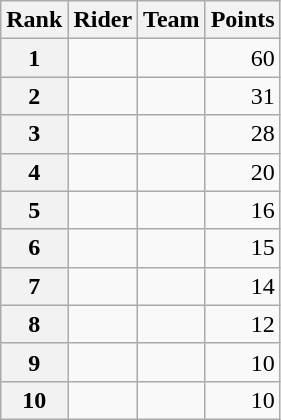<table class="wikitable" margin-bottom:0;">
<tr>
<th scope="col">Rank</th>
<th scope="col">Rider</th>
<th scope="col">Team</th>
<th scope="col">Points</th>
</tr>
<tr>
<th scope="row">1</th>
<td> </td>
<td></td>
<td align="right">60</td>
</tr>
<tr>
<th scope="row">2</th>
<td></td>
<td></td>
<td align="right">31</td>
</tr>
<tr>
<th scope="row">3</th>
<td></td>
<td></td>
<td align="right">28</td>
</tr>
<tr>
<th scope="row">4</th>
<td></td>
<td></td>
<td align="right">20</td>
</tr>
<tr>
<th scope="row">5</th>
<td></td>
<td></td>
<td align="right">16</td>
</tr>
<tr>
<th scope="row">6</th>
<td></td>
<td></td>
<td align="right">15</td>
</tr>
<tr>
<th scope="row">7</th>
<td></td>
<td></td>
<td align="right">14</td>
</tr>
<tr>
<th scope="row">8</th>
<td></td>
<td></td>
<td align="right">12</td>
</tr>
<tr>
<th scope="row">9</th>
<td></td>
<td></td>
<td align="right">10</td>
</tr>
<tr>
<th scope="row">10</th>
<td></td>
<td></td>
<td align="right">10</td>
</tr>
</table>
